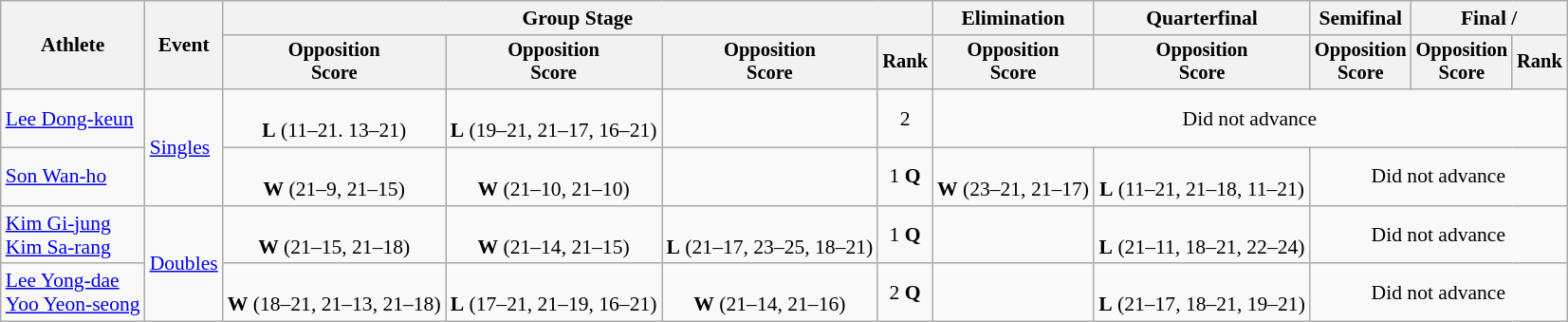<table class="wikitable" style="font-size:90%">
<tr>
<th rowspan=2>Athlete</th>
<th rowspan=2>Event</th>
<th colspan=4>Group Stage</th>
<th>Elimination</th>
<th>Quarterfinal</th>
<th>Semifinal</th>
<th colspan=2>Final / </th>
</tr>
<tr style="font-size:95%">
<th>Opposition<br>Score</th>
<th>Opposition<br>Score</th>
<th>Opposition<br>Score</th>
<th>Rank</th>
<th>Opposition<br>Score</th>
<th>Opposition<br>Score</th>
<th>Opposition<br>Score</th>
<th>Opposition<br>Score</th>
<th>Rank</th>
</tr>
<tr align=center>
<td align=left><a href='#'>Lee Dong-keun</a></td>
<td align=left rowspan=2><a href='#'>Singles</a></td>
<td><br><strong>L</strong> (11–21. 13–21)</td>
<td><br><strong>L</strong> (19–21, 21–17, 16–21)</td>
<td></td>
<td>2</td>
<td colspan=5>Did not advance</td>
</tr>
<tr align=center>
<td align=left><a href='#'>Son Wan-ho</a></td>
<td><br><strong>W</strong> (21–9, 21–15)</td>
<td><br><strong>W</strong> (21–10, 21–10)</td>
<td></td>
<td>1 <strong>Q</strong></td>
<td><br><strong>W</strong> (23–21, 21–17)</td>
<td><br><strong>L</strong> (11–21, 21–18, 11–21)</td>
<td colspan=3>Did not advance</td>
</tr>
<tr align=center>
<td align=left><a href='#'>Kim Gi-jung</a><br><a href='#'>Kim Sa-rang</a></td>
<td align=left rowspan=2><a href='#'>Doubles</a></td>
<td><br><strong>W</strong> (21–15, 21–18)</td>
<td><br><strong>W</strong> (21–14, 21–15)</td>
<td><br><strong>L</strong> (21–17, 23–25, 18–21)</td>
<td>1 <strong>Q</strong></td>
<td></td>
<td><br><strong>L</strong> (21–11, 18–21, 22–24)</td>
<td colspan=3>Did not advance</td>
</tr>
<tr align=center>
<td align=left><a href='#'>Lee Yong-dae</a><br><a href='#'>Yoo Yeon-seong</a></td>
<td><br><strong>W</strong> (18–21, 21–13, 21–18)</td>
<td><br><strong>L</strong> (17–21, 21–19, 16–21)</td>
<td><br><strong>W</strong> (21–14, 21–16)</td>
<td>2 <strong>Q</strong></td>
<td></td>
<td><br><strong>L</strong> (21–17, 18–21, 19–21)</td>
<td colspan=3>Did not advance</td>
</tr>
</table>
